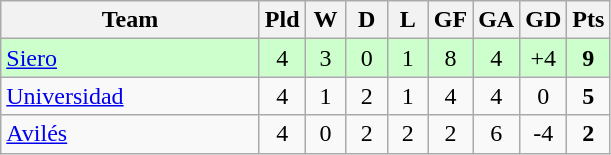<table class="wikitable" style="text-align: center;">
<tr>
<th width=165>Team</th>
<th width=20>Pld</th>
<th width=20>W</th>
<th width=20>D</th>
<th width=20>L</th>
<th width=20>GF</th>
<th width=20>GA</th>
<th width=20>GD</th>
<th width=20>Pts</th>
</tr>
<tr bgcolor=#ccffcc>
<td align=left> <a href='#'>Siero</a></td>
<td>4</td>
<td>3</td>
<td>0</td>
<td>1</td>
<td>8</td>
<td>4</td>
<td>+4</td>
<td><strong>9</strong></td>
</tr>
<tr>
<td align=left> <a href='#'>Universidad</a></td>
<td>4</td>
<td>1</td>
<td>2</td>
<td>1</td>
<td>4</td>
<td>4</td>
<td>0</td>
<td><strong>5</strong></td>
</tr>
<tr>
<td align=left> <a href='#'>Avilés</a></td>
<td>4</td>
<td>0</td>
<td>2</td>
<td>2</td>
<td>2</td>
<td>6</td>
<td>-4</td>
<td><strong>2</strong></td>
</tr>
</table>
